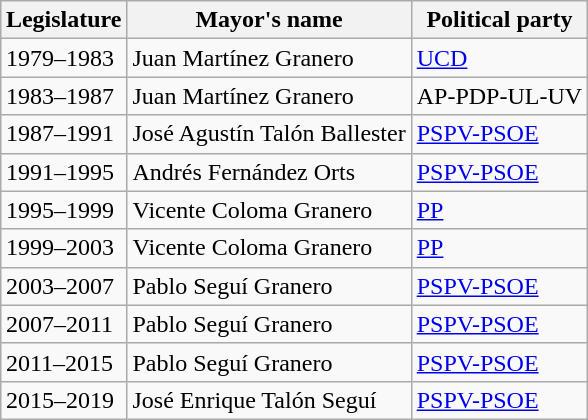<table class="wikitable" style="margin:1em auto;">
<tr>
<th>Legislature</th>
<th>Mayor's name</th>
<th>Political party</th>
</tr>
<tr>
<td>1979–1983</td>
<td>Juan Martínez Granero</td>
<td><a href='#'>UCD</a></td>
</tr>
<tr>
<td>1983–1987</td>
<td>Juan Martínez Granero</td>
<td>AP-PDP-UL-UV</td>
</tr>
<tr>
<td>1987–1991</td>
<td>José Agustín Talón Ballester</td>
<td><a href='#'>PSPV-PSOE</a></td>
</tr>
<tr>
<td>1991–1995</td>
<td>Andrés Fernández Orts</td>
<td><a href='#'>PSPV-PSOE</a></td>
</tr>
<tr>
<td>1995–1999</td>
<td>Vicente Coloma Granero</td>
<td><a href='#'>PP</a></td>
</tr>
<tr>
<td>1999–2003</td>
<td>Vicente Coloma Granero</td>
<td><a href='#'>PP</a></td>
</tr>
<tr>
<td>2003–2007</td>
<td>Pablo Seguí Granero</td>
<td><a href='#'>PSPV-PSOE</a></td>
</tr>
<tr>
<td>2007–2011</td>
<td>Pablo Seguí Granero</td>
<td><a href='#'>PSPV-PSOE</a></td>
</tr>
<tr>
<td>2011–2015</td>
<td>Pablo Seguí Granero</td>
<td><a href='#'>PSPV-PSOE</a></td>
</tr>
<tr>
<td>2015–2019</td>
<td>José Enrique Talón Seguí</td>
<td><a href='#'>PSPV-PSOE</a></td>
</tr>
</table>
